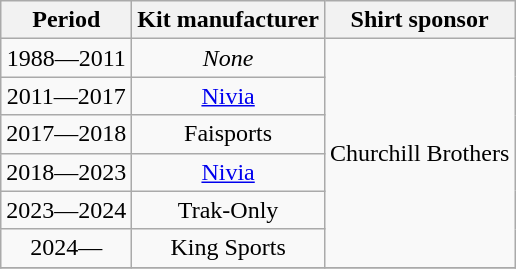<table class="wikitable" style="text-align:center;margin-left:1em;float:center">
<tr>
<th>Period</th>
<th>Kit manufacturer</th>
<th>Shirt sponsor</th>
</tr>
<tr>
<td>1988—2011</td>
<td><em>None</em></td>
<td rowspan="6">Churchill Brothers</td>
</tr>
<tr>
<td>2011—2017</td>
<td><a href='#'>Nivia</a></td>
</tr>
<tr>
<td>2017—2018</td>
<td>Faisports</td>
</tr>
<tr>
<td>2018—2023</td>
<td><a href='#'>Nivia</a></td>
</tr>
<tr>
<td>2023—2024</td>
<td>Trak-Only</td>
</tr>
<tr>
<td>2024—</td>
<td>King Sports</td>
</tr>
<tr>
</tr>
</table>
